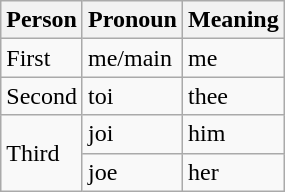<table class="wikitable">
<tr>
<th>Person</th>
<th>Pronoun</th>
<th>Meaning</th>
</tr>
<tr>
<td>First</td>
<td>me/main</td>
<td>me</td>
</tr>
<tr>
<td>Second</td>
<td>toi</td>
<td>thee</td>
</tr>
<tr>
<td rowspan="2">Third</td>
<td>joi</td>
<td>him</td>
</tr>
<tr>
<td>joe</td>
<td>her</td>
</tr>
</table>
